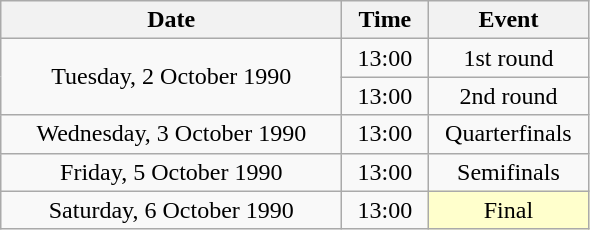<table class = "wikitable" style="text-align:center;">
<tr>
<th width=220>Date</th>
<th width=50>Time</th>
<th width=100>Event</th>
</tr>
<tr>
<td rowspan=2>Tuesday, 2 October 1990</td>
<td>13:00</td>
<td>1st round</td>
</tr>
<tr>
<td>13:00</td>
<td>2nd round</td>
</tr>
<tr>
<td>Wednesday, 3 October 1990</td>
<td>13:00</td>
<td>Quarterfinals</td>
</tr>
<tr>
<td>Friday, 5 October 1990</td>
<td>13:00</td>
<td>Semifinals</td>
</tr>
<tr>
<td>Saturday, 6 October 1990</td>
<td>13:00</td>
<td bgcolor=ffffcc>Final</td>
</tr>
</table>
